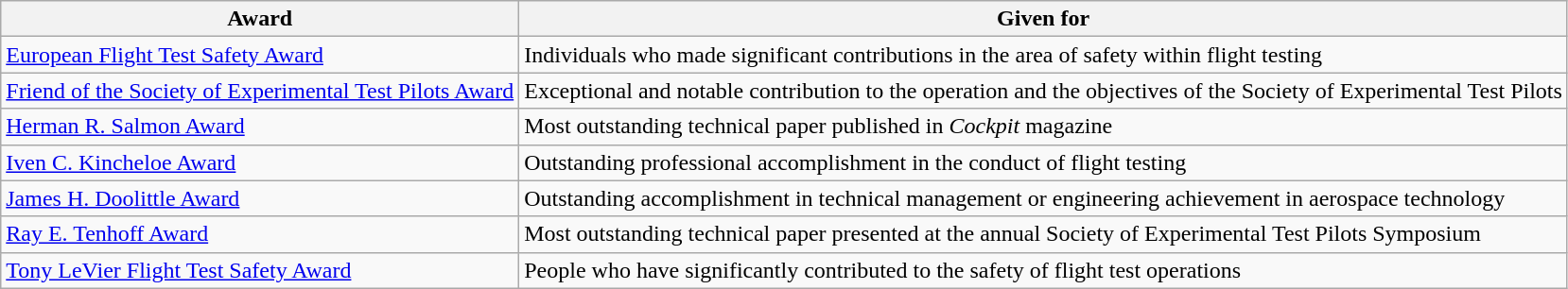<table class="wikitable sortable">
<tr>
<th>Award</th>
<th>Given for</th>
</tr>
<tr>
<td><a href='#'>European Flight Test Safety Award</a></td>
<td>Individuals who made significant contributions in the area of safety within flight testing</td>
</tr>
<tr>
<td><a href='#'>Friend of the Society of Experimental Test Pilots Award</a></td>
<td>Exceptional and notable contribution to the operation and the objectives of the Society of Experimental Test Pilots</td>
</tr>
<tr>
<td><a href='#'>Herman R. Salmon Award</a></td>
<td>Most outstanding technical paper published in <em>Cockpit</em> magazine</td>
</tr>
<tr>
<td><a href='#'>Iven C. Kincheloe Award</a></td>
<td>Outstanding professional accomplishment in the conduct of flight testing</td>
</tr>
<tr>
<td><a href='#'>James H. Doolittle Award</a></td>
<td>Outstanding accomplishment in technical management or engineering achievement in aerospace technology</td>
</tr>
<tr>
<td><a href='#'>Ray E. Tenhoff Award</a></td>
<td>Most outstanding technical paper presented at the annual Society of Experimental Test Pilots Symposium</td>
</tr>
<tr>
<td><a href='#'>Tony LeVier Flight Test Safety Award</a></td>
<td>People who have significantly contributed to the safety of flight test operations</td>
</tr>
</table>
